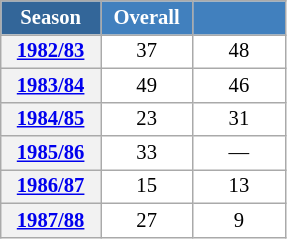<table class="wikitable" style="font-size:86%; text-align:center; border:grey solid 1px; border-collapse:collapse; background:#ffffff;">
<tr>
<th style="background-color:#369; color:white; width:60px;"> Season </th>
<th style="background-color:#4180be; color:white; width:55px;">Overall</th>
<th style="background-color:#4180be; color:white; width:55px;"></th>
</tr>
<tr>
<th scope=row align=center><a href='#'>1982/83</a></th>
<td align=center>37</td>
<td align=center>48</td>
</tr>
<tr>
<th scope=row align=center><a href='#'>1983/84</a></th>
<td align=center>49</td>
<td align=center>46</td>
</tr>
<tr>
<th scope=row align=center><a href='#'>1984/85</a></th>
<td align=center>23</td>
<td align=center>31</td>
</tr>
<tr>
<th scope=row align=center><a href='#'>1985/86</a></th>
<td align=center>33</td>
<td align=center>—</td>
</tr>
<tr>
<th scope=row align=center><a href='#'>1986/87</a></th>
<td align=center>15</td>
<td align=center>13</td>
</tr>
<tr>
<th scope=row align=center><a href='#'>1987/88</a></th>
<td align=center>27</td>
<td align=center>9</td>
</tr>
</table>
